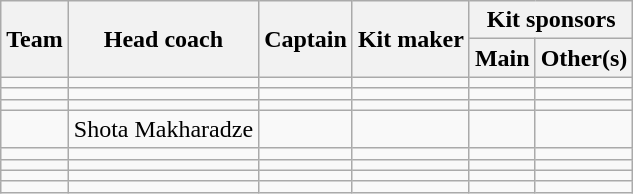<table class="wikitable sortable" style="text-align: left;">
<tr>
<th rowspan="2">Team</th>
<th rowspan="2">Head coach</th>
<th rowspan="2">Captain</th>
<th rowspan="2">Kit maker</th>
<th colspan="2">Kit sponsors</th>
</tr>
<tr>
<th>Main</th>
<th>Other(s)</th>
</tr>
<tr>
<td></td>
<td></td>
<td></td>
<td></td>
<td></td>
<td></td>
</tr>
<tr>
<td></td>
<td></td>
<td></td>
<td></td>
<td></td>
<td></td>
</tr>
<tr>
<td></td>
<td></td>
<td></td>
<td></td>
<td></td>
<td></td>
</tr>
<tr>
<td></td>
<td {{nobreak> Shota Makharadze</td>
<td></td>
<td></td>
<td></td>
<td></td>
</tr>
<tr>
<td></td>
<td></td>
<td></td>
<td></td>
<td></td>
<td></td>
</tr>
<tr>
<td></td>
<td></td>
<td></td>
<td></td>
<td></td>
<td></td>
</tr>
<tr>
<td></td>
<td></td>
<td></td>
<td></td>
<td></td>
<td></td>
</tr>
<tr>
<td></td>
<td></td>
<td></td>
<td></td>
<td></td>
<td></td>
</tr>
</table>
